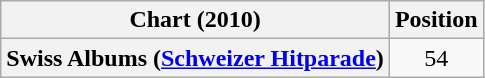<table class="wikitable plainrowheaders" style="text-align:center">
<tr>
<th scope="col">Chart (2010)</th>
<th scope="col">Position</th>
</tr>
<tr>
<th scope="row">Swiss Albums (<a href='#'>Schweizer Hitparade</a>)</th>
<td>54</td>
</tr>
</table>
